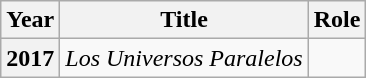<table class="wikitable plainrowheaders">
<tr>
<th>Year</th>
<th>Title</th>
<th>Role</th>
</tr>
<tr>
<th scope="row">2017</th>
<td><em>Los Universos Paralelos</em></td>
<td></td>
</tr>
</table>
